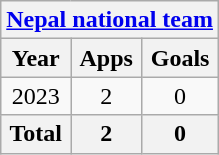<table class=wikitable style=text-align:center>
<tr>
<th colspan=3><a href='#'>Nepal national team</a></th>
</tr>
<tr>
<th>Year</th>
<th>Apps</th>
<th>Goals</th>
</tr>
<tr>
<td>2023</td>
<td>2</td>
<td>0</td>
</tr>
<tr>
<th colspan=1>Total</th>
<th>2</th>
<th>0</th>
</tr>
</table>
